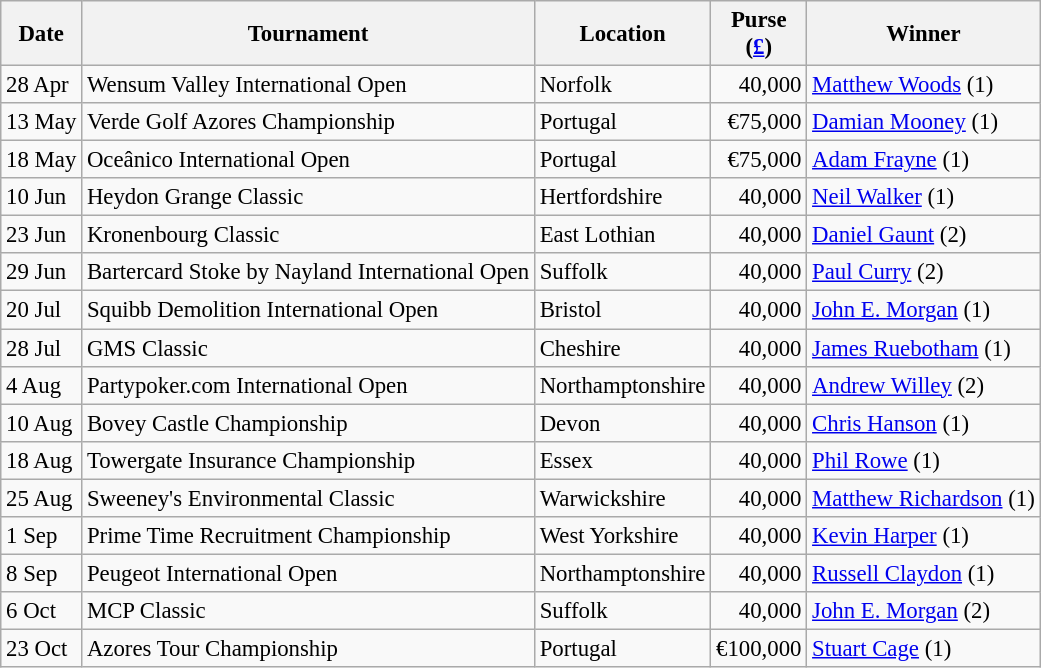<table class="wikitable" style="font-size:95%;">
<tr>
<th>Date</th>
<th>Tournament</th>
<th>Location</th>
<th>Purse<br>(<a href='#'>£</a>)</th>
<th>Winner</th>
</tr>
<tr>
<td>28 Apr</td>
<td>Wensum Valley International Open</td>
<td>Norfolk</td>
<td align=right>40,000</td>
<td> <a href='#'>Matthew Woods</a> (1)</td>
</tr>
<tr>
<td>13 May</td>
<td>Verde Golf Azores Championship</td>
<td>Portugal</td>
<td align=right>€75,000</td>
<td> <a href='#'>Damian Mooney</a> (1)</td>
</tr>
<tr>
<td>18 May</td>
<td>Oceânico International Open</td>
<td>Portugal</td>
<td align=right>€75,000</td>
<td> <a href='#'>Adam Frayne</a> (1)</td>
</tr>
<tr>
<td>10 Jun</td>
<td>Heydon Grange Classic</td>
<td>Hertfordshire</td>
<td align=right>40,000</td>
<td> <a href='#'>Neil Walker</a> (1)</td>
</tr>
<tr>
<td>23 Jun</td>
<td>Kronenbourg Classic</td>
<td>East Lothian</td>
<td align=right>40,000</td>
<td> <a href='#'>Daniel Gaunt</a> (2)</td>
</tr>
<tr>
<td>29 Jun</td>
<td>Bartercard Stoke by Nayland International Open</td>
<td>Suffolk</td>
<td align=right>40,000</td>
<td> <a href='#'>Paul Curry</a> (2)</td>
</tr>
<tr>
<td>20 Jul</td>
<td>Squibb Demolition International Open</td>
<td>Bristol</td>
<td align=right>40,000</td>
<td> <a href='#'>John E. Morgan</a> (1)</td>
</tr>
<tr>
<td>28 Jul</td>
<td>GMS Classic</td>
<td>Cheshire</td>
<td align=right>40,000</td>
<td> <a href='#'>James Ruebotham</a> (1)</td>
</tr>
<tr>
<td>4 Aug</td>
<td>Partypoker.com International Open</td>
<td>Northamptonshire</td>
<td align=right>40,000</td>
<td> <a href='#'>Andrew Willey</a> (2)</td>
</tr>
<tr>
<td>10 Aug</td>
<td>Bovey Castle Championship</td>
<td>Devon</td>
<td align=right>40,000</td>
<td> <a href='#'>Chris Hanson</a> (1)</td>
</tr>
<tr>
<td>18 Aug</td>
<td>Towergate Insurance Championship</td>
<td>Essex</td>
<td align=right>40,000</td>
<td> <a href='#'>Phil Rowe</a> (1)</td>
</tr>
<tr>
<td>25 Aug</td>
<td>Sweeney's Environmental Classic</td>
<td>Warwickshire</td>
<td align=right>40,000</td>
<td> <a href='#'>Matthew Richardson</a> (1)</td>
</tr>
<tr>
<td>1 Sep</td>
<td>Prime Time Recruitment Championship</td>
<td>West Yorkshire</td>
<td align=right>40,000</td>
<td> <a href='#'>Kevin Harper</a> (1)</td>
</tr>
<tr>
<td>8 Sep</td>
<td>Peugeot International Open</td>
<td>Northamptonshire</td>
<td align=right>40,000</td>
<td> <a href='#'>Russell Claydon</a> (1)</td>
</tr>
<tr>
<td>6 Oct</td>
<td>MCP Classic</td>
<td>Suffolk</td>
<td align=right>40,000</td>
<td> <a href='#'>John E. Morgan</a> (2)</td>
</tr>
<tr>
<td>23 Oct</td>
<td>Azores Tour Championship</td>
<td>Portugal</td>
<td align=right>€100,000</td>
<td> <a href='#'>Stuart Cage</a> (1)</td>
</tr>
</table>
